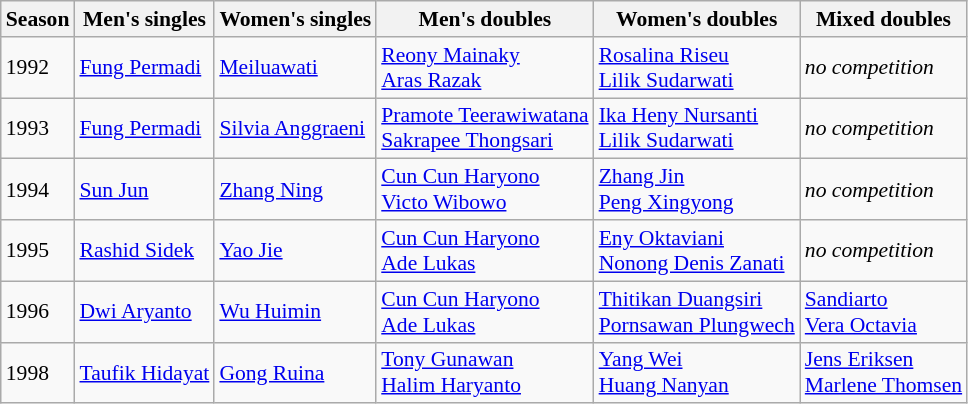<table class=wikitable style="font-size:90%;">
<tr>
<th>Season</th>
<th>Men's singles</th>
<th>Women's singles</th>
<th>Men's doubles</th>
<th>Women's doubles</th>
<th>Mixed doubles</th>
</tr>
<tr>
<td>1992 </td>
<td> <a href='#'>Fung Permadi</a></td>
<td> <a href='#'>Meiluawati</a></td>
<td> <a href='#'>Reony Mainaky</a> <br>  <a href='#'>Aras Razak</a></td>
<td> <a href='#'>Rosalina Riseu</a> <br>  <a href='#'>Lilik Sudarwati</a></td>
<td><em>no competition</em></td>
</tr>
<tr>
<td>1993 </td>
<td> <a href='#'>Fung Permadi</a></td>
<td> <a href='#'>Silvia Anggraeni</a></td>
<td> <a href='#'>Pramote Teerawiwatana</a> <br>  <a href='#'>Sakrapee Thongsari</a></td>
<td> <a href='#'>Ika Heny Nursanti</a> <br>  <a href='#'>Lilik Sudarwati</a></td>
<td><em>no competition</em></td>
</tr>
<tr>
<td>1994 </td>
<td> <a href='#'>Sun Jun</a></td>
<td> <a href='#'>Zhang Ning</a></td>
<td> <a href='#'>Cun Cun Haryono</a> <br>  <a href='#'>Victo Wibowo</a></td>
<td> <a href='#'>Zhang Jin</a> <br>  <a href='#'>Peng Xingyong</a></td>
<td><em>no competition</em></td>
</tr>
<tr>
<td>1995 </td>
<td> <a href='#'>Rashid Sidek</a></td>
<td> <a href='#'>Yao Jie</a></td>
<td> <a href='#'>Cun Cun Haryono</a> <br>  <a href='#'>Ade Lukas</a></td>
<td> <a href='#'>Eny Oktaviani</a> <br>  <a href='#'>Nonong Denis Zanati</a></td>
<td><em>no competition</em></td>
</tr>
<tr>
<td>1996 </td>
<td> <a href='#'>Dwi Aryanto</a></td>
<td> <a href='#'>Wu Huimin</a></td>
<td> <a href='#'>Cun Cun Haryono</a> <br>  <a href='#'>Ade Lukas</a></td>
<td> <a href='#'>Thitikan Duangsiri</a> <br>  <a href='#'>Pornsawan Plungwech</a></td>
<td> <a href='#'>Sandiarto</a> <br>  <a href='#'>Vera Octavia</a></td>
</tr>
<tr>
<td>1998 </td>
<td> <a href='#'>Taufik Hidayat</a></td>
<td> <a href='#'>Gong Ruina</a></td>
<td> <a href='#'>Tony Gunawan</a> <br>  <a href='#'>Halim Haryanto</a></td>
<td> <a href='#'>Yang Wei</a> <br>  <a href='#'>Huang Nanyan</a></td>
<td> <a href='#'>Jens Eriksen</a> <br>  <a href='#'>Marlene Thomsen</a></td>
</tr>
</table>
